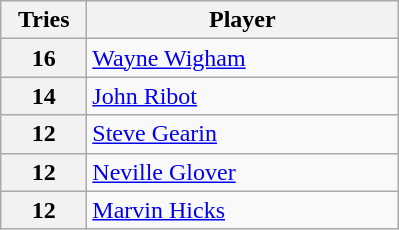<table class="wikitable" style="text-align:left;">
<tr>
<th width=50>Tries</th>
<th width=200>Player</th>
</tr>
<tr>
<th>16</th>
<td> <a href='#'>Wayne Wigham</a></td>
</tr>
<tr>
<th>14</th>
<td> <a href='#'>John Ribot</a></td>
</tr>
<tr>
<th>12</th>
<td> <a href='#'>Steve Gearin</a></td>
</tr>
<tr>
<th>12</th>
<td> <a href='#'>Neville Glover</a></td>
</tr>
<tr>
<th>12</th>
<td> <a href='#'>Marvin Hicks</a></td>
</tr>
</table>
